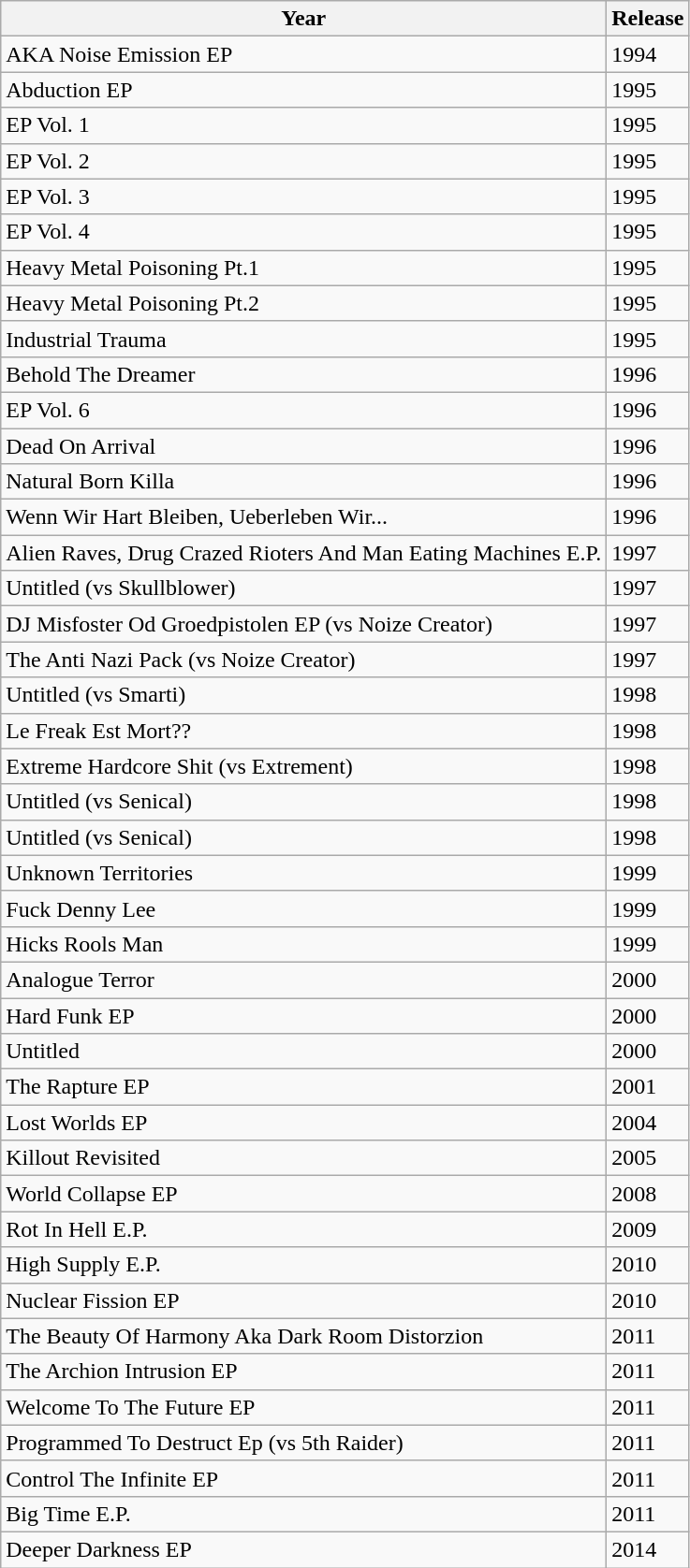<table class="wikitable">
<tr>
<th>Year</th>
<th>Release</th>
</tr>
<tr>
<td>AKA Noise Emission EP</td>
<td>1994</td>
</tr>
<tr>
<td>Abduction EP</td>
<td>1995</td>
</tr>
<tr>
<td>EP Vol. 1</td>
<td>1995</td>
</tr>
<tr>
<td>EP Vol. 2</td>
<td>1995</td>
</tr>
<tr>
<td>EP Vol. 3</td>
<td>1995</td>
</tr>
<tr>
<td>EP Vol. 4</td>
<td>1995</td>
</tr>
<tr>
<td>Heavy Metal Poisoning Pt.1</td>
<td>1995</td>
</tr>
<tr>
<td>Heavy Metal Poisoning Pt.2</td>
<td>1995</td>
</tr>
<tr>
<td>Industrial Trauma</td>
<td>1995</td>
</tr>
<tr>
<td>Behold The Dreamer</td>
<td>1996</td>
</tr>
<tr>
<td>EP Vol. 6</td>
<td>1996</td>
</tr>
<tr>
<td>Dead On Arrival</td>
<td>1996</td>
</tr>
<tr>
<td>Natural Born Killa</td>
<td>1996</td>
</tr>
<tr>
<td>Wenn Wir Hart Bleiben, Ueberleben Wir...</td>
<td>1996</td>
</tr>
<tr>
<td>Alien Raves, Drug Crazed Rioters And Man Eating Machines E.P.</td>
<td>1997</td>
</tr>
<tr>
<td>Untitled (vs Skullblower)</td>
<td>1997</td>
</tr>
<tr>
<td>DJ Misfoster Od Groedpistolen EP (vs Noize Creator)</td>
<td>1997</td>
</tr>
<tr>
<td>The Anti Nazi Pack (vs Noize Creator)</td>
<td>1997</td>
</tr>
<tr>
<td>Untitled (vs Smarti)</td>
<td>1998</td>
</tr>
<tr>
<td>Le Freak Est Mort??</td>
<td>1998</td>
</tr>
<tr>
<td>Extreme Hardcore Shit (vs Extrement)</td>
<td>1998</td>
</tr>
<tr>
<td>Untitled (vs Senical)</td>
<td>1998</td>
</tr>
<tr>
<td>Untitled (vs Senical)</td>
<td>1998</td>
</tr>
<tr>
<td>Unknown Territories</td>
<td>1999</td>
</tr>
<tr>
<td>Fuck Denny Lee</td>
<td>1999</td>
</tr>
<tr>
<td>Hicks Rools Man</td>
<td>1999</td>
</tr>
<tr>
<td>Analogue Terror</td>
<td>2000</td>
</tr>
<tr>
<td>Hard Funk EP</td>
<td>2000</td>
</tr>
<tr>
<td>Untitled</td>
<td>2000</td>
</tr>
<tr>
<td>The Rapture EP</td>
<td>2001</td>
</tr>
<tr>
<td>Lost Worlds EP</td>
<td>2004</td>
</tr>
<tr>
<td>Killout Revisited</td>
<td>2005</td>
</tr>
<tr>
<td>World Collapse EP</td>
<td>2008</td>
</tr>
<tr>
<td>Rot In Hell E.P.</td>
<td>2009</td>
</tr>
<tr>
<td>High Supply E.P.</td>
<td>2010</td>
</tr>
<tr>
<td>Nuclear Fission EP</td>
<td>2010</td>
</tr>
<tr>
<td>The Beauty Of Harmony Aka Dark Room Distorzion</td>
<td>2011</td>
</tr>
<tr>
<td>The Archion Intrusion EP</td>
<td>2011</td>
</tr>
<tr>
<td>Welcome To The Future EP</td>
<td>2011</td>
</tr>
<tr>
<td>Programmed To Destruct Ep (vs 5th Raider)</td>
<td>2011</td>
</tr>
<tr>
<td>Control The Infinite EP</td>
<td>2011</td>
</tr>
<tr>
<td>Big Time E.P.</td>
<td>2011</td>
</tr>
<tr>
<td>Deeper Darkness EP</td>
<td>2014</td>
</tr>
</table>
